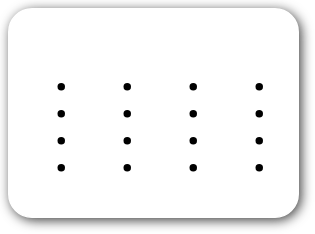<table style=" border-radius:1em; box-shadow: 0.1em 0.1em 0.5em rgba(0,0,0,0.75); background-color: white; border: 1px solid white; padding: 5px;">
<tr style="vertical-align:top;">
<td><br><ul><li></li><li></li><li></li><li></li></ul></td>
<td valign=top><br><ul><li></li><li></li><li></li><li></li></ul></td>
<td valign=top><br><ul><li></li><li></li><li></li><li></li></ul></td>
<td valign=top><br><ul><li></li><li></li><li></li><li></li></ul></td>
<td></td>
</tr>
</table>
